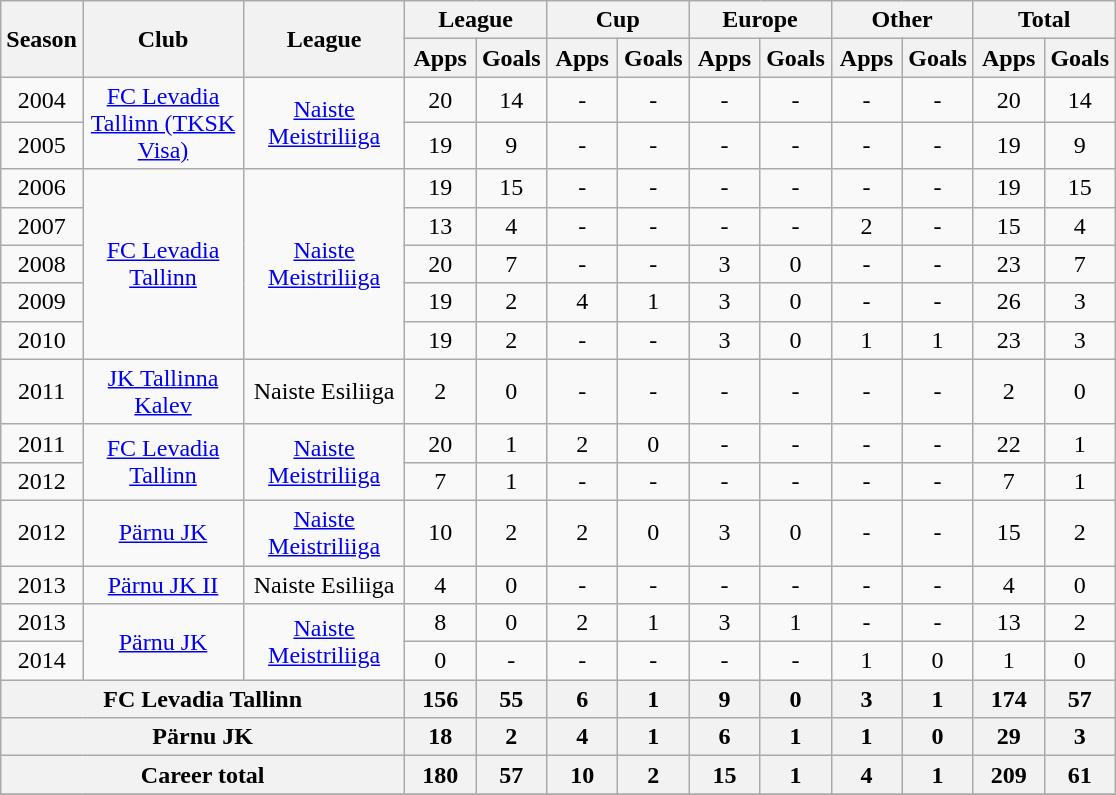<table class="wikitable" style="font-size:100%; text-align: center;">
<tr>
<th rowspan="2">Season</th>
<th rowspan="2" width="100">Club</th>
<th rowspan="2" width="100">League</th>
<th colspan="2">League</th>
<th colspan="2">Cup</th>
<th colspan="2">Europe</th>
<th colspan="2">Other</th>
<th colspan="2">Total</th>
</tr>
<tr>
<th width="40">Apps</th>
<th width="40">Goals</th>
<th width="40">Apps</th>
<th width="40">Goals</th>
<th width="40">Apps</th>
<th width="40">Goals</th>
<th width="40">Apps</th>
<th width="40">Goals</th>
<th width="40">Apps</th>
<th width="40">Goals</th>
</tr>
<tr>
<td>2004</td>
<td rowspan=2><a href='#'>FC Levadia Tallinn (TKSK Visa)</a></td>
<td rowspan=2><a href='#'>Naiste Meistriliiga</a></td>
<td>20</td>
<td>14</td>
<td>-</td>
<td>-</td>
<td>-</td>
<td>-</td>
<td>-</td>
<td>-</td>
<td>20</td>
<td>14</td>
</tr>
<tr>
<td>2005</td>
<td>19</td>
<td>9</td>
<td>-</td>
<td>-</td>
<td>-</td>
<td>-</td>
<td>-</td>
<td>-</td>
<td>19</td>
<td>9</td>
</tr>
<tr>
<td>2006</td>
<td rowspan=5><a href='#'>FC Levadia Tallinn</a></td>
<td rowspan=5><a href='#'>Naiste Meistriliiga</a></td>
<td>19</td>
<td>15</td>
<td>-</td>
<td>-</td>
<td>-</td>
<td>-</td>
<td>-</td>
<td>-</td>
<td>19</td>
<td>15</td>
</tr>
<tr>
<td>2007</td>
<td>13</td>
<td>4</td>
<td>-</td>
<td>-</td>
<td>-</td>
<td>-</td>
<td>2</td>
<td>-</td>
<td>15</td>
<td>4</td>
</tr>
<tr>
<td>2008</td>
<td>20</td>
<td>7</td>
<td>-</td>
<td>-</td>
<td>3</td>
<td>0</td>
<td>-</td>
<td>-</td>
<td>23</td>
<td>7</td>
</tr>
<tr>
<td>2009</td>
<td>19</td>
<td>2</td>
<td>4</td>
<td>1</td>
<td>3</td>
<td>0</td>
<td>-</td>
<td>-</td>
<td>26</td>
<td>3</td>
</tr>
<tr>
<td>2010</td>
<td>19</td>
<td>2</td>
<td>-</td>
<td>-</td>
<td>3</td>
<td>0</td>
<td>1</td>
<td>1</td>
<td>23</td>
<td>3</td>
</tr>
<tr>
<td>2011</td>
<td rowspan=1><a href='#'>JK Tallinna Kalev</a></td>
<td rowspan=1>Naiste Esiliiga</td>
<td>2</td>
<td>0</td>
<td>-</td>
<td>-</td>
<td>-</td>
<td>-</td>
<td>-</td>
<td>-</td>
<td>2</td>
<td>0</td>
</tr>
<tr>
<td>2011</td>
<td rowspan=2><a href='#'>FC Levadia Tallinn</a></td>
<td rowspan=2><a href='#'>Naiste Meistriliiga</a></td>
<td>20</td>
<td>1</td>
<td>2</td>
<td>0</td>
<td>-</td>
<td>-</td>
<td>-</td>
<td>-</td>
<td>22</td>
<td>1</td>
</tr>
<tr>
<td>2012</td>
<td>7</td>
<td>1</td>
<td>-</td>
<td>-</td>
<td>-</td>
<td>-</td>
<td>-</td>
<td>-</td>
<td>7</td>
<td>1</td>
</tr>
<tr>
<td>2012</td>
<td rowspan=1><a href='#'>Pärnu JK</a></td>
<td rowspan=1><a href='#'>Naiste Meistriliiga</a></td>
<td>10</td>
<td>2</td>
<td>2</td>
<td>0</td>
<td>3</td>
<td>0</td>
<td>-</td>
<td>-</td>
<td>15</td>
<td>2</td>
</tr>
<tr>
<td>2013</td>
<td rowspan=1><a href='#'>Pärnu JK II</a></td>
<td rowspan=1>Naiste Esiliiga</td>
<td>4</td>
<td>0</td>
<td>-</td>
<td>-</td>
<td>-</td>
<td>-</td>
<td>-</td>
<td>-</td>
<td>4</td>
<td>0</td>
</tr>
<tr>
<td>2013</td>
<td rowspan=2><a href='#'>Pärnu JK</a></td>
<td rowspan=2><a href='#'>Naiste Meistriliiga</a></td>
<td>8</td>
<td>0</td>
<td>2</td>
<td>1</td>
<td>3</td>
<td>1</td>
<td>-</td>
<td>-</td>
<td>13</td>
<td>2</td>
</tr>
<tr>
<td>2014</td>
<td>0</td>
<td>-</td>
<td>-</td>
<td>-</td>
<td>-</td>
<td>-</td>
<td>1</td>
<td>0</td>
<td>1</td>
<td>0</td>
</tr>
<tr>
<th colspan="3">FC Levadia Tallinn</th>
<th>156</th>
<th>55</th>
<th>6</th>
<th>1</th>
<th>9</th>
<th>0</th>
<th>3</th>
<th>1</th>
<th>174</th>
<th>57</th>
</tr>
<tr>
<th colspan="3">Pärnu JK</th>
<th>18</th>
<th>2</th>
<th>4</th>
<th>1</th>
<th>6</th>
<th>1</th>
<th>1</th>
<th>0</th>
<th>29</th>
<th>3</th>
</tr>
<tr>
<th colspan="3">Career total</th>
<th>180</th>
<th>57</th>
<th>10</th>
<th>2</th>
<th>15</th>
<th>1</th>
<th>4</th>
<th>1</th>
<th>209</th>
<th>61</th>
</tr>
<tr>
</tr>
</table>
